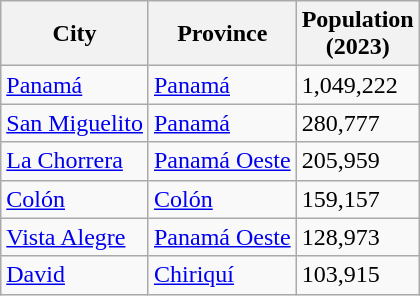<table class="wikitable sortable sticky-header col3right">
<tr>
<th>City</th>
<th>Province</th>
<th>Population<br>(2023)</th>
</tr>
<tr>
<td><a href='#'>Panamá</a></td>
<td><a href='#'>Panamá</a></td>
<td>1,049,222</td>
</tr>
<tr>
<td><a href='#'>San Miguelito</a></td>
<td><a href='#'>Panamá</a></td>
<td>280,777</td>
</tr>
<tr>
<td><a href='#'>La Chorrera</a></td>
<td><a href='#'>Panamá Oeste</a></td>
<td>205,959</td>
</tr>
<tr>
<td><a href='#'>Colón</a></td>
<td><a href='#'>Colón</a></td>
<td>159,157</td>
</tr>
<tr>
<td><a href='#'>Vista Alegre</a></td>
<td><a href='#'>Panamá Oeste</a></td>
<td>128,973</td>
</tr>
<tr>
<td><a href='#'>David</a></td>
<td><a href='#'>Chiriquí</a></td>
<td>103,915</td>
</tr>
</table>
